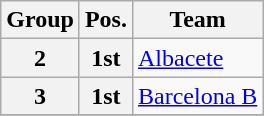<table class="wikitable">
<tr>
<th>Group</th>
<th>Pos.</th>
<th>Team</th>
</tr>
<tr>
<th>2</th>
<th>1st</th>
<td><a href='#'>Albacete</a></td>
</tr>
<tr>
<th>3</th>
<th>1st</th>
<td><a href='#'>Barcelona B</a></td>
</tr>
<tr>
</tr>
</table>
